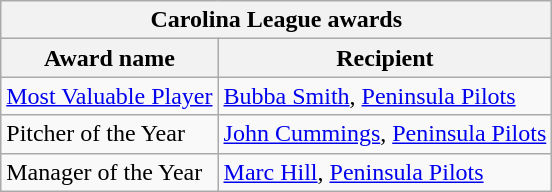<table class="wikitable">
<tr>
<th colspan="2">Carolina League awards</th>
</tr>
<tr>
<th>Award name</th>
<th>Recipient</th>
</tr>
<tr>
<td><a href='#'>Most Valuable Player</a></td>
<td><a href='#'>Bubba Smith</a>, <a href='#'>Peninsula Pilots</a></td>
</tr>
<tr>
<td>Pitcher of the Year</td>
<td><a href='#'>John Cummings</a>, <a href='#'>Peninsula Pilots</a></td>
</tr>
<tr>
<td>Manager of the Year</td>
<td><a href='#'>Marc Hill</a>, <a href='#'>Peninsula Pilots</a></td>
</tr>
</table>
